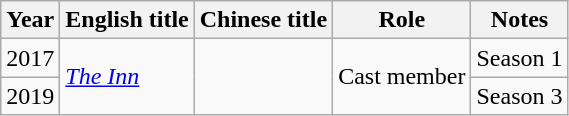<table class="wikitable">
<tr>
<th>Year</th>
<th>English title</th>
<th>Chinese title</th>
<th>Role</th>
<th>Notes</th>
</tr>
<tr>
<td>2017</td>
<td rowspan=2><em><a href='#'>The Inn</a></em></td>
<td rowspan=2></td>
<td rowspan=2>Cast member</td>
<td>Season 1</td>
</tr>
<tr>
<td>2019</td>
<td>Season 3</td>
</tr>
</table>
